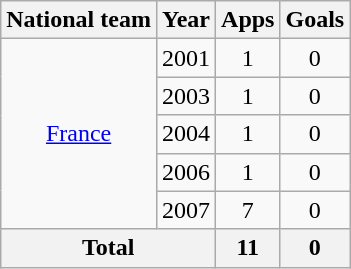<table class="wikitable" style="text-align: center;">
<tr>
<th>National team</th>
<th>Year</th>
<th>Apps</th>
<th>Goals</th>
</tr>
<tr>
<td rowspan="5"><a href='#'>France</a></td>
<td>2001</td>
<td>1</td>
<td>0</td>
</tr>
<tr>
<td>2003</td>
<td>1</td>
<td>0</td>
</tr>
<tr>
<td>2004</td>
<td>1</td>
<td>0</td>
</tr>
<tr>
<td>2006</td>
<td>1</td>
<td>0</td>
</tr>
<tr>
<td>2007</td>
<td>7</td>
<td>0</td>
</tr>
<tr>
<th colspan="2">Total</th>
<th>11</th>
<th>0</th>
</tr>
</table>
